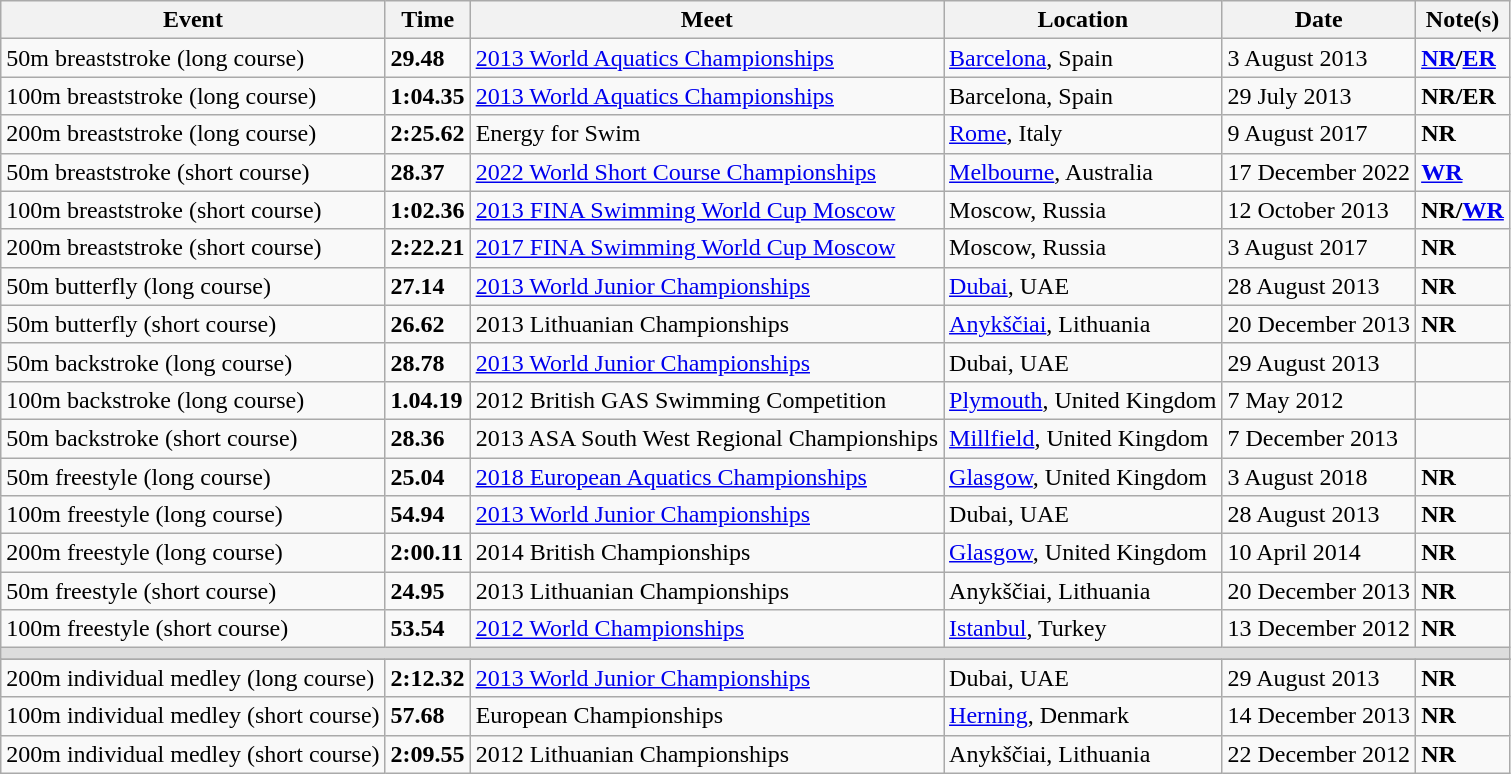<table class="wikitable">
<tr>
<th>Event</th>
<th>Time</th>
<th>Meet</th>
<th>Location</th>
<th>Date</th>
<th>Note(s)</th>
</tr>
<tr>
<td>50m breaststroke (long course)</td>
<td><strong>29.48</strong></td>
<td><a href='#'>2013 World Aquatics Championships</a></td>
<td><a href='#'>Barcelona</a>, Spain</td>
<td>3 August 2013</td>
<td><strong><a href='#'>NR</a>/<a href='#'>ER</a></strong></td>
</tr>
<tr>
<td>100m breaststroke (long course)</td>
<td><strong>1:04.35</strong></td>
<td><a href='#'>2013 World Aquatics Championships</a></td>
<td>Barcelona, Spain</td>
<td>29 July 2013</td>
<td><strong>NR/ER</strong></td>
</tr>
<tr>
<td>200m breaststroke (long course)</td>
<td><strong>2:25.62</strong></td>
<td>Energy for Swim</td>
<td><a href='#'>Rome</a>, Italy</td>
<td>9 August 2017</td>
<td><strong>NR</strong></td>
</tr>
<tr>
<td>50m breaststroke (short course)</td>
<td><strong>28.37</strong></td>
<td><a href='#'>2022 World Short Course Championships</a></td>
<td><a href='#'>Melbourne</a>, Australia</td>
<td>17 December 2022</td>
<td><strong><a href='#'>WR</a></strong></td>
</tr>
<tr>
<td>100m breaststroke (short course)</td>
<td><strong>1:02.36</strong></td>
<td><a href='#'>2013 FINA Swimming World Cup Moscow</a></td>
<td>Moscow, Russia</td>
<td>12 October 2013</td>
<td><strong>NR/<a href='#'>WR</a></strong></td>
</tr>
<tr>
<td>200m breaststroke (short course)</td>
<td><strong>2:22.21</strong></td>
<td><a href='#'>2017 FINA Swimming World Cup Moscow</a></td>
<td>Moscow, Russia</td>
<td>3 August 2017</td>
<td><strong>NR</strong></td>
</tr>
<tr>
<td>50m butterfly (long course)</td>
<td><strong>27.14</strong></td>
<td><a href='#'>2013 World Junior Championships</a></td>
<td><a href='#'>Dubai</a>, UAE</td>
<td>28 August 2013</td>
<td><strong>NR</strong></td>
</tr>
<tr>
<td>50m butterfly (short course)</td>
<td><strong>26.62</strong></td>
<td>2013 Lithuanian Championships</td>
<td><a href='#'>Anykščiai</a>, Lithuania</td>
<td>20 December 2013</td>
<td><strong>NR</strong></td>
</tr>
<tr>
<td>50m backstroke (long course)</td>
<td><strong>28.78</strong></td>
<td><a href='#'>2013 World Junior Championships</a></td>
<td>Dubai, UAE</td>
<td>29 August 2013</td>
<td></td>
</tr>
<tr>
<td>100m backstroke (long course)</td>
<td><strong>1.04.19</strong></td>
<td>2012 British GAS Swimming Competition</td>
<td><a href='#'>Plymouth</a>, United Kingdom</td>
<td>7 May 2012</td>
<td></td>
</tr>
<tr>
<td>50m backstroke (short course)</td>
<td><strong>28.36</strong></td>
<td>2013 ASA South West Regional Championships</td>
<td><a href='#'>Millfield</a>, United Kingdom</td>
<td>7 December 2013</td>
<td></td>
</tr>
<tr>
<td>50m freestyle (long course)</td>
<td><strong>25.04</strong></td>
<td><a href='#'>2018 European Aquatics Championships</a></td>
<td><a href='#'>Glasgow</a>, United Kingdom</td>
<td>3 August 2018</td>
<td><strong>NR</strong></td>
</tr>
<tr>
<td>100m freestyle (long course)</td>
<td><strong>54.94</strong></td>
<td><a href='#'>2013 World Junior Championships</a></td>
<td>Dubai, UAE</td>
<td>28 August 2013</td>
<td><strong>NR</strong></td>
</tr>
<tr>
<td>200m freestyle (long course)</td>
<td><strong>2:00.11</strong></td>
<td>2014 British Championships</td>
<td><a href='#'>Glasgow</a>, United Kingdom</td>
<td>10 April 2014</td>
<td><strong>NR</strong></td>
</tr>
<tr>
<td>50m freestyle (short course)</td>
<td><strong>24.95</strong></td>
<td>2013 Lithuanian Championships</td>
<td>Anykščiai, Lithuania</td>
<td>20 December 2013</td>
<td><strong>NR</strong></td>
</tr>
<tr>
<td>100m freestyle (short course)</td>
<td><strong>53.54</strong></td>
<td><a href='#'>2012 World Championships</a></td>
<td><a href='#'>Istanbul</a>, Turkey</td>
<td>13 December 2012</td>
<td><strong>NR</strong></td>
</tr>
<tr bgcolor=#DDDDDD>
<td colspan=7></td>
</tr>
<tr valign="top">
</tr>
<tr>
<td>200m individual medley (long course)</td>
<td><strong>2:12.32</strong></td>
<td><a href='#'>2013 World Junior Championships</a></td>
<td>Dubai, UAE</td>
<td>29 August 2013</td>
<td><strong>NR</strong></td>
</tr>
<tr>
<td>100m individual medley (short course)</td>
<td><strong>57.68</strong></td>
<td>European Championships</td>
<td><a href='#'>Herning</a>, Denmark</td>
<td>14 December 2013</td>
<td><strong>NR</strong></td>
</tr>
<tr>
<td>200m individual medley (short course)</td>
<td><strong>2:09.55</strong></td>
<td>2012 Lithuanian Championships</td>
<td>Anykščiai, Lithuania</td>
<td>22 December 2012</td>
<td><strong>NR</strong></td>
</tr>
</table>
